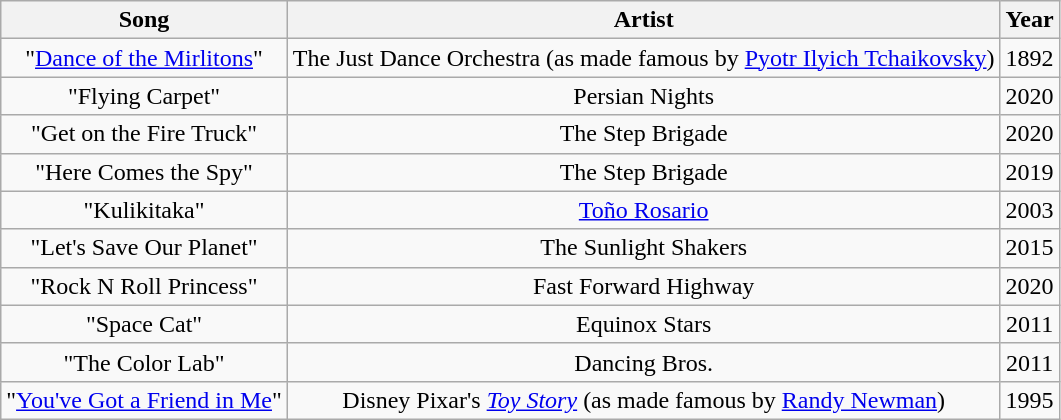<table class="wikitable sortable" style="text-align:center;">
<tr>
<th scope="col">Song</th>
<th scope="col">Artist</th>
<th scope="col">Year</th>
</tr>
<tr>
<td>"<a href='#'>Dance of the Mirlitons</a>"</td>
<td>The Just Dance Orchestra (as made famous by <a href='#'>Pyotr Ilyich Tchaikovsky</a>)</td>
<td>1892</td>
</tr>
<tr>
<td>"Flying Carpet"</td>
<td>Persian Nights</td>
<td>2020</td>
</tr>
<tr>
<td>"Get on the Fire Truck"</td>
<td>The Step Brigade</td>
<td>2020</td>
</tr>
<tr>
<td>"Here Comes the Spy"</td>
<td>The Step Brigade</td>
<td>2019</td>
</tr>
<tr>
<td>"Kulikitaka"</td>
<td><a href='#'>Toño Rosario</a></td>
<td>2003</td>
</tr>
<tr>
<td>"Let's Save Our Planet"</td>
<td>The Sunlight Shakers</td>
<td>2015</td>
</tr>
<tr>
<td>"Rock N Roll Princess"</td>
<td>Fast Forward Highway</td>
<td>2020</td>
</tr>
<tr>
<td>"Space Cat"</td>
<td>Equinox Stars</td>
<td>2011</td>
</tr>
<tr>
<td>"The Color Lab"</td>
<td>Dancing Bros.</td>
<td>2011</td>
</tr>
<tr>
<td>"<a href='#'>You've Got a Friend in Me</a>"</td>
<td>Disney Pixar's <em><a href='#'>Toy Story</a></em> (as made famous by <a href='#'>Randy Newman</a>)</td>
<td>1995</td>
</tr>
</table>
